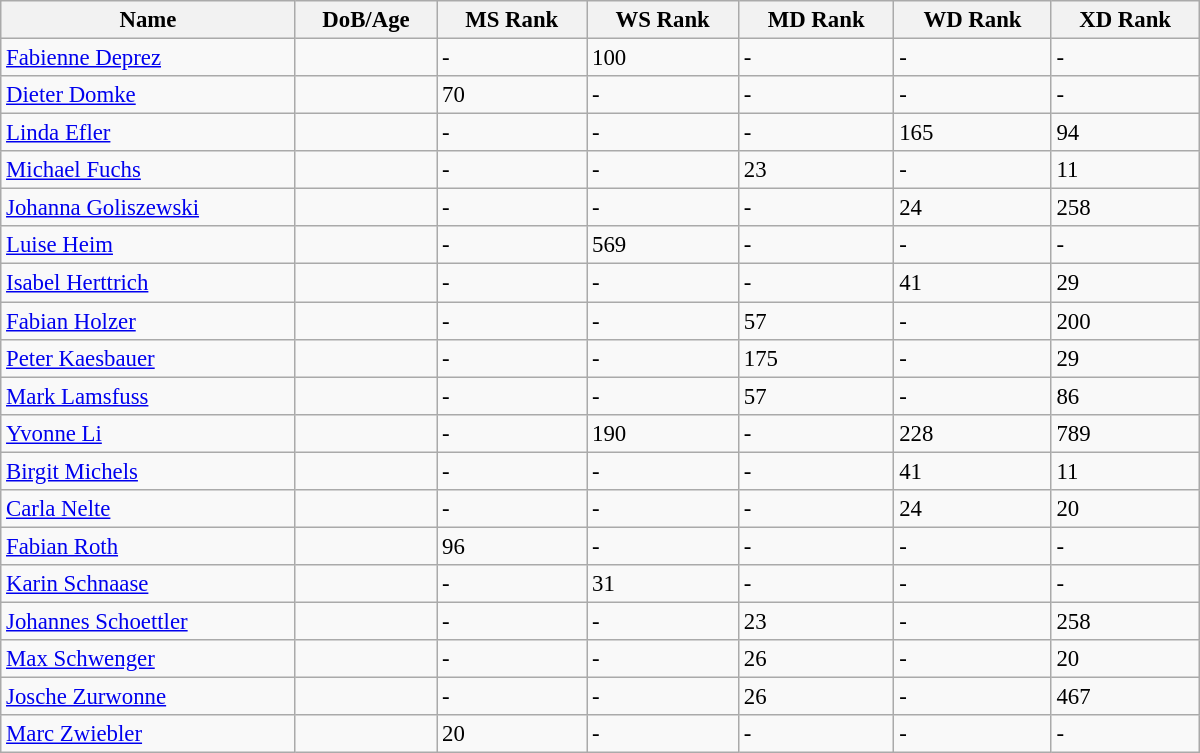<table class="wikitable"  style="width:800px; font-size:95%;">
<tr>
<th align="left">Name</th>
<th align="left">DoB/Age</th>
<th align="left">MS Rank</th>
<th align="left">WS Rank</th>
<th align="left">MD Rank</th>
<th align="left">WD Rank</th>
<th align="left">XD Rank</th>
</tr>
<tr>
<td><a href='#'>Fabienne Deprez</a></td>
<td></td>
<td>-</td>
<td>100</td>
<td>-</td>
<td>-</td>
<td>-</td>
</tr>
<tr>
<td><a href='#'>Dieter Domke</a></td>
<td></td>
<td>70</td>
<td>-</td>
<td>-</td>
<td>-</td>
<td>-</td>
</tr>
<tr>
<td><a href='#'>Linda Efler</a></td>
<td></td>
<td>-</td>
<td>-</td>
<td>-</td>
<td>165</td>
<td>94</td>
</tr>
<tr>
<td><a href='#'>Michael Fuchs</a></td>
<td></td>
<td>-</td>
<td>-</td>
<td>23</td>
<td>-</td>
<td>11</td>
</tr>
<tr>
<td><a href='#'>Johanna Goliszewski</a></td>
<td></td>
<td>-</td>
<td>-</td>
<td>-</td>
<td>24</td>
<td>258</td>
</tr>
<tr>
<td><a href='#'>Luise Heim</a></td>
<td></td>
<td>-</td>
<td>569</td>
<td>-</td>
<td>-</td>
<td>-</td>
</tr>
<tr>
<td><a href='#'>Isabel Herttrich</a></td>
<td></td>
<td>-</td>
<td>-</td>
<td>-</td>
<td>41</td>
<td>29</td>
</tr>
<tr>
<td><a href='#'>Fabian Holzer</a></td>
<td></td>
<td>-</td>
<td>-</td>
<td>57</td>
<td>-</td>
<td>200</td>
</tr>
<tr>
<td><a href='#'>Peter Kaesbauer</a></td>
<td></td>
<td>-</td>
<td>-</td>
<td>175</td>
<td>-</td>
<td>29</td>
</tr>
<tr>
<td><a href='#'>Mark Lamsfuss</a></td>
<td></td>
<td>-</td>
<td>-</td>
<td>57</td>
<td>-</td>
<td>86</td>
</tr>
<tr>
<td><a href='#'>Yvonne Li</a></td>
<td></td>
<td>-</td>
<td>190</td>
<td>-</td>
<td>228</td>
<td>789</td>
</tr>
<tr>
<td><a href='#'>Birgit Michels</a></td>
<td></td>
<td>-</td>
<td>-</td>
<td>-</td>
<td>41</td>
<td>11</td>
</tr>
<tr>
<td><a href='#'>Carla Nelte</a></td>
<td></td>
<td>-</td>
<td>-</td>
<td>-</td>
<td>24</td>
<td>20</td>
</tr>
<tr>
<td><a href='#'>Fabian Roth</a></td>
<td></td>
<td>96</td>
<td>-</td>
<td>-</td>
<td>-</td>
<td>-</td>
</tr>
<tr>
<td><a href='#'>Karin Schnaase</a></td>
<td></td>
<td>-</td>
<td>31</td>
<td>-</td>
<td>-</td>
<td>-</td>
</tr>
<tr>
<td><a href='#'>Johannes Schoettler</a></td>
<td></td>
<td>-</td>
<td>-</td>
<td>23</td>
<td>-</td>
<td>258</td>
</tr>
<tr>
<td><a href='#'>Max Schwenger</a></td>
<td></td>
<td>-</td>
<td>-</td>
<td>26</td>
<td>-</td>
<td>20</td>
</tr>
<tr>
<td><a href='#'>Josche Zurwonne</a></td>
<td></td>
<td>-</td>
<td>-</td>
<td>26</td>
<td>-</td>
<td>467</td>
</tr>
<tr>
<td><a href='#'>Marc Zwiebler</a></td>
<td></td>
<td>20</td>
<td>-</td>
<td>-</td>
<td>-</td>
<td>-</td>
</tr>
</table>
